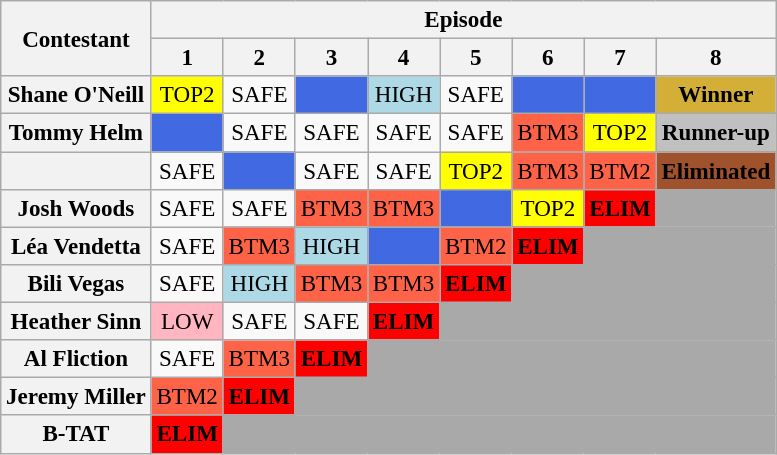<table class="wikitable" style="text-align:center;font-size:96%">
<tr>
<th rowspan=2>Contestant</th>
<th colspan=8>Episode</th>
</tr>
<tr>
<th>1</th>
<th>2</th>
<th>3</th>
<th>4</th>
<th>5</th>
<th>6</th>
<th>7</th>
<th>8</th>
</tr>
<tr>
<th>Shane O'Neill</th>
<td style="background:yellow ;">TOP2</td>
<td>SAFE</td>
<td style="background:royalblue;"><strong></strong></td>
<td bgcolor="lightblue">HIGH</td>
<td>SAFE</td>
<td style="background:royalblue;"><strong></strong></td>
<td style="background:royalblue;"><strong></strong></td>
<td style="background: #D4AF37" nowrap><strong>Winner</strong></td>
</tr>
<tr>
<th>Tommy Helm</th>
<td style="background:royalblue;"><strong></strong></td>
<td>SAFE</td>
<td>SAFE</td>
<td>SAFE</td>
<td>SAFE</td>
<td style="background:tomato;">BTM3</td>
<td style="background:yellow ;">TOP2</td>
<td style="background:silver" nowrap><strong>Runner-up</strong></td>
</tr>
<tr>
<th></th>
<td>SAFE</td>
<td style="background:royalblue;"><strong></strong></td>
<td>SAFE</td>
<td>SAFE</td>
<td style="background:yellow ;">TOP2</td>
<td style="background:tomato;">BTM3</td>
<td style="background:tomato;">BTM2</td>
<td style="background:sienna;"><strong>Eliminated</strong></td>
</tr>
<tr>
<th>Josh Woods</th>
<td>SAFE</td>
<td>SAFE</td>
<td style="background:tomato;">BTM3</td>
<td style="background:tomato;">BTM3</td>
<td style="background:royalblue;"><strong></strong></td>
<td style="background:yellow ;">TOP2</td>
<td style="background:red;"><strong>ELIM</strong></td>
<td colspan="1" bgcolor="darkgray"></td>
</tr>
<tr>
<th>Léa Vendetta</th>
<td>SAFE</td>
<td style="background:tomato;">BTM3</td>
<td bgcolor="lightblue">HIGH</td>
<td style="background:royalblue;"><strong></strong></td>
<td style="background:tomato;">BTM2</td>
<td style="background:red;"><strong>ELIM</strong></td>
<td colspan="2" bgcolor="darkgray"></td>
</tr>
<tr>
<th>Bili Vegas</th>
<td>SAFE</td>
<td bgcolor="lightblue">HIGH</td>
<td style="background:tomato;">BTM3</td>
<td style="background:tomato;">BTM3</td>
<td style="background:red;"><strong>ELIM</strong></td>
<td colspan="3" bgcolor="darkgray"></td>
</tr>
<tr>
<th>Heather Sinn</th>
<td style="background:lightpink;">LOW</td>
<td>SAFE</td>
<td>SAFE</td>
<td style="background:red;"><strong>ELIM</strong></td>
<td colspan="4" bgcolor="darkgray"></td>
</tr>
<tr>
<th>Al Fliction</th>
<td>SAFE</td>
<td style="background:tomato;">BTM3</td>
<td style="background:red;"><strong>ELIM</strong></td>
<td colspan="5" bgcolor="darkgray"></td>
</tr>
<tr>
<th>Jeremy Miller</th>
<td style="background:tomato;">BTM2</td>
<td style="background:red;"><strong>ELIM</strong></td>
<td colspan="6" bgcolor="darkgray"></td>
</tr>
<tr>
<th>B-TAT</th>
<td style="background:red;"><strong>ELIM</strong></td>
<td colspan="7" bgcolor="darkgray"></td>
</tr>
</table>
